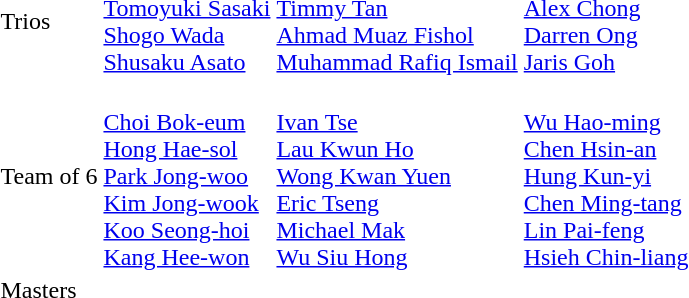<table>
<tr>
<td>Trios<br></td>
<td><br><a href='#'>Tomoyuki Sasaki</a><br><a href='#'>Shogo Wada</a><br><a href='#'>Shusaku Asato</a></td>
<td><br><a href='#'>Timmy Tan</a><br><a href='#'>Ahmad Muaz Fishol</a><br><a href='#'>Muhammad Rafiq Ismail</a></td>
<td><br><a href='#'>Alex Chong</a><br><a href='#'>Darren Ong</a><br><a href='#'>Jaris Goh</a></td>
</tr>
<tr>
<td>Team of 6<br></td>
<td><br><a href='#'>Choi Bok-eum</a><br><a href='#'>Hong Hae-sol</a><br><a href='#'>Park Jong-woo</a><br><a href='#'>Kim Jong-wook</a><br><a href='#'>Koo Seong-hoi</a><br><a href='#'>Kang Hee-won</a></td>
<td><br><a href='#'>Ivan Tse</a><br><a href='#'>Lau Kwun Ho</a><br><a href='#'>Wong Kwan Yuen</a><br><a href='#'>Eric Tseng</a><br><a href='#'>Michael Mak</a><br><a href='#'>Wu Siu Hong</a></td>
<td><br><a href='#'>Wu Hao-ming</a><br><a href='#'>Chen Hsin-an</a><br><a href='#'>Hung Kun-yi</a><br><a href='#'>Chen Ming-tang</a><br><a href='#'>Lin Pai-feng</a><br><a href='#'>Hsieh Chin-liang</a></td>
</tr>
<tr>
<td>Masters<br></td>
<td></td>
<td></td>
<td></td>
</tr>
</table>
